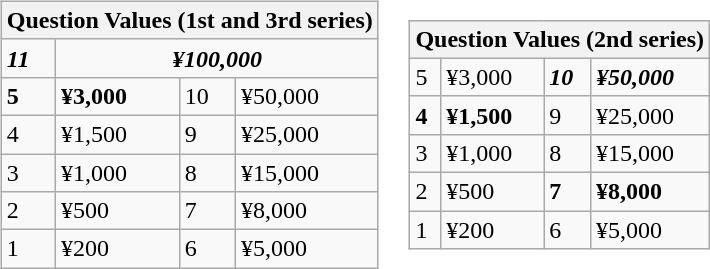<table>
<tr>
<td><br><table class="wikitable">
<tr>
<th colspan=4>Question Values (1st and 3rd series)</th>
</tr>
<tr>
<td><strong><em>11</em></strong></td>
<td colspan=3 style="text-align:center;"><strong><em>¥100,000</em></strong></td>
</tr>
<tr>
<td><strong>5</strong></td>
<td><strong>¥3,000</strong></td>
<td>10</td>
<td>¥50,000</td>
</tr>
<tr>
<td>4</td>
<td>¥1,500</td>
<td>9</td>
<td>¥25,000</td>
</tr>
<tr>
<td>3</td>
<td>¥1,000</td>
<td>8</td>
<td>¥15,000</td>
</tr>
<tr>
<td>2</td>
<td>¥500</td>
<td>7</td>
<td>¥8,000</td>
</tr>
<tr>
<td>1</td>
<td>¥200</td>
<td>6</td>
<td>¥5,000</td>
</tr>
</table>
</td>
<td><br><table class="wikitable">
<tr>
<th colspan=4>Question Values (2nd series)</th>
</tr>
<tr>
<td>5</td>
<td>¥3,000</td>
<td><strong><em>10</em></strong></td>
<td><strong><em>¥50,000</em></strong></td>
</tr>
<tr>
<td><strong>4</strong></td>
<td><strong>¥1,500</strong></td>
<td>9</td>
<td>¥25,000</td>
</tr>
<tr>
<td>3</td>
<td>¥1,000</td>
<td>8</td>
<td>¥15,000</td>
</tr>
<tr>
<td>2</td>
<td>¥500</td>
<td><strong>7</strong></td>
<td><strong>¥8,000</strong></td>
</tr>
<tr>
<td>1</td>
<td>¥200</td>
<td>6</td>
<td>¥5,000</td>
</tr>
</table>
</td>
</tr>
</table>
